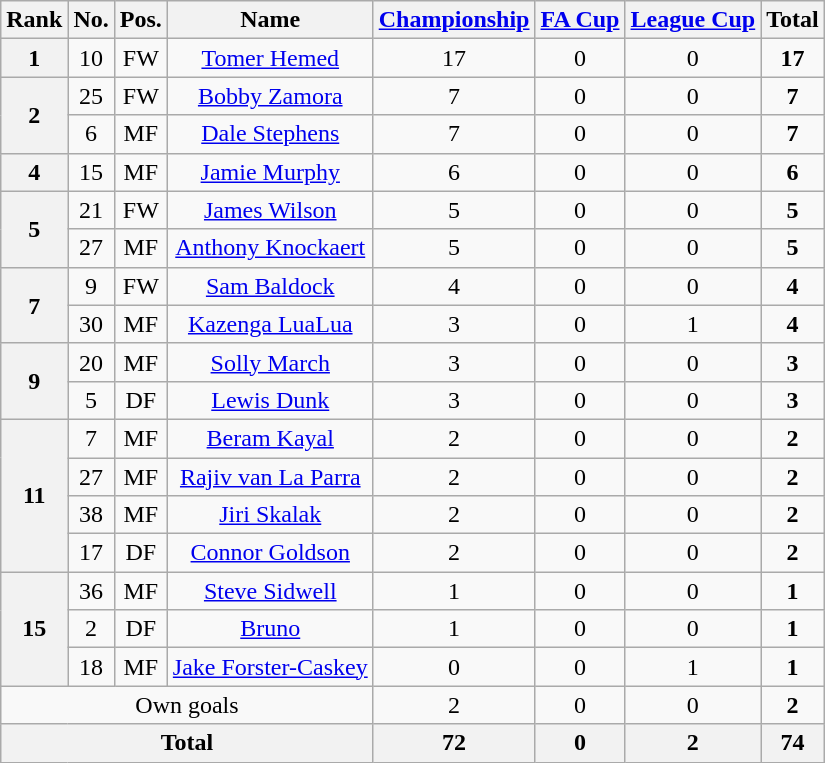<table class="wikitable" style="text-align: center;">
<tr>
<th>Rank</th>
<th>No.</th>
<th>Pos.</th>
<th>Name</th>
<th><a href='#'>Championship</a></th>
<th><a href='#'>FA Cup</a></th>
<th><a href='#'>League Cup</a></th>
<th>Total</th>
</tr>
<tr>
<th rowspan=1>1</th>
<td>10</td>
<td>FW</td>
<td><a href='#'>Tomer Hemed</a></td>
<td>17</td>
<td>0</td>
<td>0</td>
<td><strong>17</strong></td>
</tr>
<tr>
<th rowspan=2>2</th>
<td>25</td>
<td>FW</td>
<td><a href='#'>Bobby Zamora</a></td>
<td>7</td>
<td>0</td>
<td>0</td>
<td><strong>7</strong></td>
</tr>
<tr>
<td>6</td>
<td>MF</td>
<td><a href='#'>Dale Stephens</a></td>
<td>7</td>
<td>0</td>
<td>0</td>
<td><strong>7</strong></td>
</tr>
<tr>
<th rowspan=1>4</th>
<td>15</td>
<td>MF</td>
<td><a href='#'>Jamie Murphy</a></td>
<td>6</td>
<td>0</td>
<td>0</td>
<td><strong>6</strong></td>
</tr>
<tr>
<th rowspan=2>5</th>
<td>21</td>
<td>FW</td>
<td><a href='#'>James Wilson</a></td>
<td>5</td>
<td>0</td>
<td>0</td>
<td><strong>5</strong></td>
</tr>
<tr>
<td>27</td>
<td>MF</td>
<td><a href='#'>Anthony Knockaert</a></td>
<td>5</td>
<td>0</td>
<td>0</td>
<td><strong>5</strong></td>
</tr>
<tr>
<th rowspan=2>7</th>
<td>9</td>
<td>FW</td>
<td><a href='#'>Sam Baldock</a></td>
<td>4</td>
<td>0</td>
<td>0</td>
<td><strong>4</strong></td>
</tr>
<tr>
<td>30</td>
<td>MF</td>
<td><a href='#'>Kazenga LuaLua</a></td>
<td>3</td>
<td>0</td>
<td>1</td>
<td><strong>4</strong></td>
</tr>
<tr>
<th rowspan=2>9</th>
<td>20</td>
<td>MF</td>
<td><a href='#'>Solly March</a></td>
<td>3</td>
<td>0</td>
<td>0</td>
<td><strong>3</strong></td>
</tr>
<tr>
<td>5</td>
<td>DF</td>
<td><a href='#'>Lewis Dunk</a></td>
<td>3</td>
<td>0</td>
<td>0</td>
<td><strong>3</strong></td>
</tr>
<tr>
<th rowspan=4>11</th>
<td>7</td>
<td>MF</td>
<td><a href='#'>Beram Kayal</a></td>
<td>2</td>
<td>0</td>
<td>0</td>
<td><strong>2</strong></td>
</tr>
<tr>
<td>27</td>
<td>MF</td>
<td><a href='#'>Rajiv van La Parra</a></td>
<td>2</td>
<td>0</td>
<td>0</td>
<td><strong>2</strong></td>
</tr>
<tr>
<td>38</td>
<td>MF</td>
<td><a href='#'>Jiri Skalak</a></td>
<td>2</td>
<td>0</td>
<td>0</td>
<td><strong>2</strong></td>
</tr>
<tr>
<td>17</td>
<td>DF</td>
<td><a href='#'>Connor Goldson</a></td>
<td>2</td>
<td>0</td>
<td>0</td>
<td><strong>2</strong></td>
</tr>
<tr>
<th rowspan=3>15</th>
<td>36</td>
<td>MF</td>
<td><a href='#'>Steve Sidwell</a></td>
<td>1</td>
<td>0</td>
<td>0</td>
<td><strong>1</strong></td>
</tr>
<tr>
<td>2</td>
<td>DF</td>
<td><a href='#'>Bruno</a></td>
<td>1</td>
<td>0</td>
<td>0</td>
<td><strong>1</strong></td>
</tr>
<tr>
<td>18</td>
<td>MF</td>
<td><a href='#'>Jake Forster-Caskey</a></td>
<td>0</td>
<td>0</td>
<td>1</td>
<td><strong>1</strong></td>
</tr>
<tr>
<td colspan=4>Own goals</td>
<td>2</td>
<td>0</td>
<td>0</td>
<td><strong>2</strong></td>
</tr>
<tr>
<th colspan=4>Total</th>
<th>72</th>
<th>0</th>
<th>2</th>
<th>74</th>
</tr>
</table>
